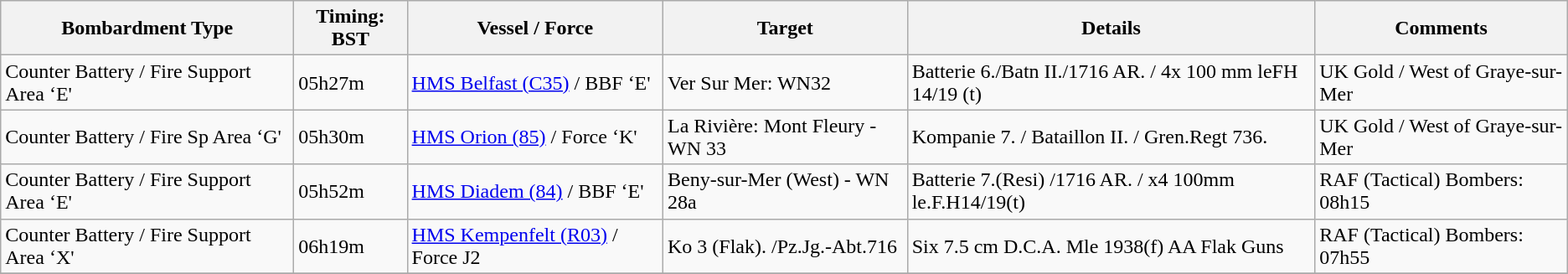<table class="wikitable">
<tr>
<th>Bombardment Type</th>
<th>Timing: BST</th>
<th>Vessel  /  Force</th>
<th>Target</th>
<th>Details</th>
<th>Comments</th>
</tr>
<tr>
<td>Counter Battery / Fire Support Area ‘E'</td>
<td>05h27m</td>
<td><a href='#'>HMS Belfast (C35)</a> /  BBF ‘E'</td>
<td>Ver Sur Mer:  WN32</td>
<td>Batterie 6./Batn II./1716 AR. / 4x 100 mm leFH 14/19 (t)</td>
<td>UK Gold / West of Graye-sur-Mer</td>
</tr>
<tr>
<td>Counter Battery / Fire Sp Area ‘G'</td>
<td>05h30m</td>
<td><a href='#'>HMS Orion (85)</a>  /  Force ‘K'</td>
<td>La Rivière: Mont Fleury  - WN 33</td>
<td>Kompanie 7. / Bataillon II. / Gren.Regt 736.</td>
<td>UK Gold /  West of Graye-sur-Mer</td>
</tr>
<tr>
<td>Counter Battery / Fire Support Area ‘E'</td>
<td>05h52m</td>
<td><a href='#'>HMS Diadem (84)</a> /   BBF ‘E'</td>
<td>Beny-sur-Mer (West) - WN 28a</td>
<td>Batterie 7.(Resi) /1716 AR. / x4 100mm le.F.H14/19(t)</td>
<td>RAF (Tactical) Bombers: 08h15</td>
</tr>
<tr>
<td>Counter Battery / Fire Support Area ‘X'</td>
<td>06h19m</td>
<td><a href='#'>HMS Kempenfelt (R03)</a> / Force J2</td>
<td>Ko 3 (Flak). /Pz.Jg.-Abt.716</td>
<td>Six 7.5 cm D.C.A. Mle 1938(f) AA Flak Guns</td>
<td>RAF (Tactical) Bombers: 07h55</td>
</tr>
<tr>
</tr>
</table>
